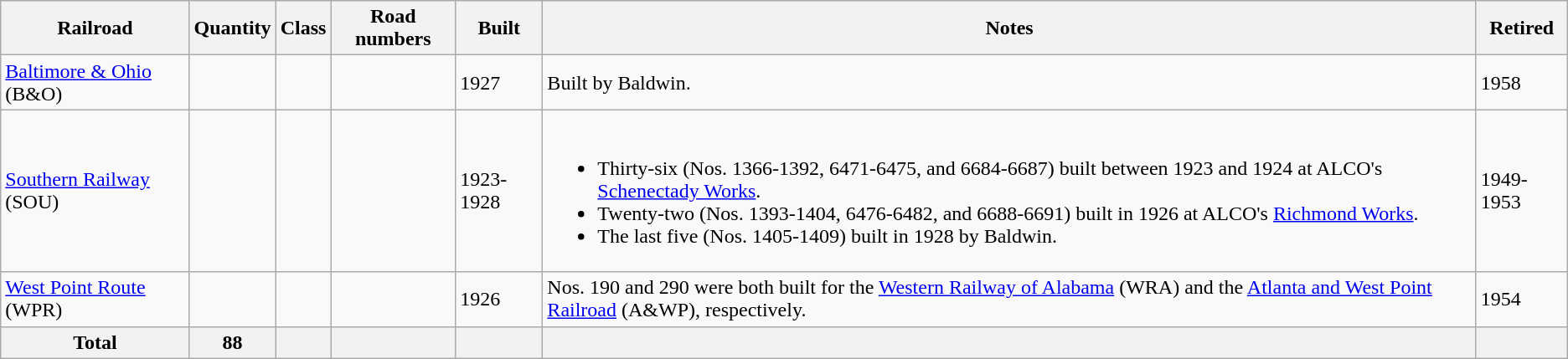<table class="wikitable">
<tr>
<th>Railroad</th>
<th>Quantity</th>
<th>Class</th>
<th>Road numbers</th>
<th>Built</th>
<th>Notes</th>
<th>Retired</th>
</tr>
<tr>
<td><a href='#'>Baltimore & Ohio</a> (B&O)</td>
<td></td>
<td></td>
<td></td>
<td>1927</td>
<td>Built by Baldwin.</td>
<td>1958</td>
</tr>
<tr>
<td><a href='#'>Southern Railway</a> (SOU)</td>
<td></td>
<td></td>
<td></td>
<td>1923-1928</td>
<td><br><ul><li>Thirty-six (Nos. 1366-1392, 6471-6475, and 6684-6687) built between 1923 and 1924 at ALCO's <a href='#'>Schenectady Works</a>.</li><li>Twenty-two (Nos. 1393-1404, 6476-6482, and 6688-6691) built in 1926 at ALCO's <a href='#'>Richmond Works</a>.</li><li>The last five (Nos. 1405-1409) built in 1928 by Baldwin.</li></ul></td>
<td>1949-1953</td>
</tr>
<tr>
<td><a href='#'>West Point Route</a> (WPR)</td>
<td></td>
<td></td>
<td></td>
<td>1926</td>
<td>Nos. 190 and 290 were both built for the <a href='#'>Western Railway of Alabama</a> (WRA) and the <a href='#'>Atlanta and West Point Railroad</a> (A&WP), respectively.</td>
<td>1954</td>
</tr>
<tr>
<th>Total</th>
<th>88</th>
<th></th>
<th></th>
<th></th>
<th></th>
<th></th>
</tr>
</table>
